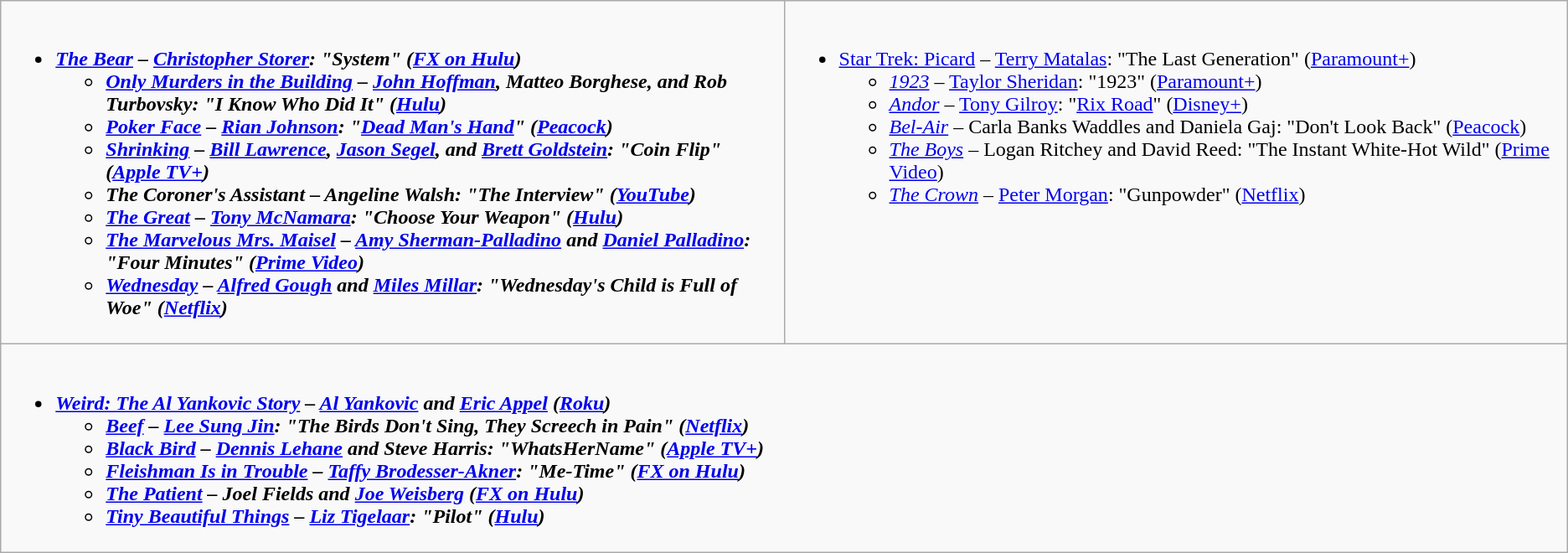<table class="wikitable">
<tr>
<td valign="top" width="50%"><br><ul><li><strong><em><a href='#'>The Bear</a><em> – <a href='#'>Christopher Storer</a>: "System" (<a href='#'>FX on Hulu</a>)<strong><ul><li></em><a href='#'>Only Murders in the Building</a><em> – <a href='#'>John Hoffman</a>, Matteo Borghese, and Rob Turbovsky: "I Know Who Did It" (<a href='#'>Hulu</a>)</li><li></em><a href='#'>Poker Face</a><em> – <a href='#'>Rian Johnson</a>: "<a href='#'>Dead Man's Hand</a>" (<a href='#'>Peacock</a>)</li><li></em><a href='#'>Shrinking</a><em> – <a href='#'>Bill Lawrence</a>, <a href='#'>Jason Segel</a>, and <a href='#'>Brett Goldstein</a>: "Coin Flip" (<a href='#'>Apple TV+</a>)</li><li></em>The Coroner's Assistant<em> – Angeline Walsh: "The Interview" (<a href='#'>YouTube</a>)</li><li></em><a href='#'>The Great</a><em> – <a href='#'>Tony McNamara</a>: "Choose Your Weapon" (<a href='#'>Hulu</a>)</li><li></em><a href='#'>The Marvelous Mrs. Maisel</a><em> – <a href='#'>Amy Sherman-Palladino</a> and <a href='#'>Daniel Palladino</a>: "Four Minutes" (<a href='#'>Prime Video</a>)</li><li></em><a href='#'>Wednesday</a><em> – <a href='#'>Alfred Gough</a> and <a href='#'>Miles Millar</a>: "Wednesday's Child is Full of Woe" (<a href='#'>Netflix</a>)</li></ul></li></ul></td>
<td valign="top" width="50%"><br><ul><li></em></strong><a href='#'>Star Trek: Picard</a></em> – <a href='#'>Terry Matalas</a>: "The Last Generation" (<a href='#'>Paramount+</a>)</strong><ul><li><em><a href='#'>1923</a></em> – <a href='#'>Taylor Sheridan</a>: "1923" (<a href='#'>Paramount+</a>)</li><li><em><a href='#'>Andor</a></em> – <a href='#'>Tony Gilroy</a>: "<a href='#'>Rix Road</a>" (<a href='#'>Disney+</a>)</li><li><em><a href='#'>Bel-Air</a></em> – Carla Banks Waddles and Daniela Gaj: "Don't Look Back" (<a href='#'>Peacock</a>)</li><li><em><a href='#'>The Boys</a></em> – Logan Ritchey and David Reed: "The Instant White-Hot Wild" (<a href='#'>Prime Video</a>)</li><li><em><a href='#'>The Crown</a></em> – <a href='#'>Peter Morgan</a>: "Gunpowder" (<a href='#'>Netflix</a>)</li></ul></li></ul></td>
</tr>
<tr>
<td colspan="2" valign="top" width="50%"><br><ul><li><strong><em><a href='#'>Weird: The Al Yankovic Story</a><em> – <a href='#'>Al Yankovic</a> and <a href='#'>Eric Appel</a> (<a href='#'>Roku</a>)<strong><ul><li></em><a href='#'>Beef</a><em> – <a href='#'>Lee Sung Jin</a>: "The Birds Don't Sing, They Screech in Pain" (<a href='#'>Netflix</a>)</li><li></em><a href='#'>Black Bird</a><em> – <a href='#'>Dennis Lehane</a> and Steve Harris: "WhatsHerName" (<a href='#'>Apple TV+</a>)</li><li></em><a href='#'>Fleishman Is in Trouble</a><em> – <a href='#'>Taffy Brodesser-Akner</a>: "Me-Time" (<a href='#'>FX on Hulu</a>)</li><li></em><a href='#'>The Patient</a><em> – Joel Fields and <a href='#'>Joe Weisberg</a> (<a href='#'>FX on Hulu</a>)</li><li></em><a href='#'>Tiny Beautiful Things</a><em> – <a href='#'>Liz Tigelaar</a>: "Pilot" (<a href='#'>Hulu</a>)</li></ul></li></ul></td>
</tr>
</table>
